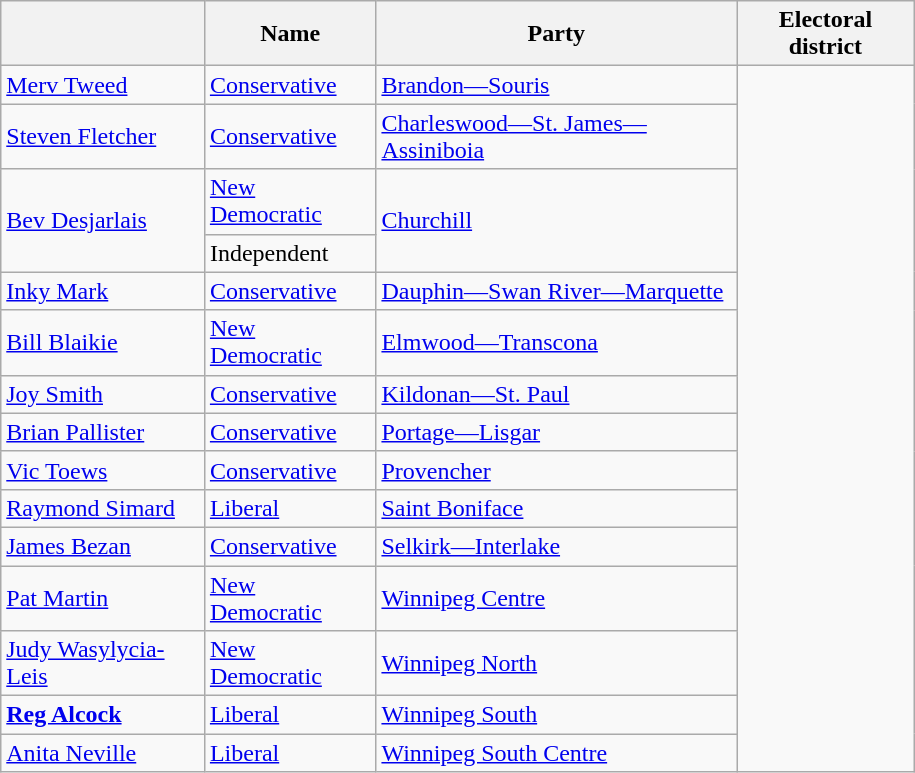<table class="wikitable" width="610">
<tr>
<th></th>
<th>Name</th>
<th>Party</th>
<th>Electoral district</th>
</tr>
<tr>
<td><a href='#'>Merv Tweed</a></td>
<td><a href='#'>Conservative</a></td>
<td><a href='#'>Brandon—Souris</a></td>
</tr>
<tr>
<td><a href='#'>Steven Fletcher</a></td>
<td><a href='#'>Conservative</a></td>
<td><a href='#'>Charleswood—St. James—Assiniboia</a></td>
</tr>
<tr>
<td rowspan=2><a href='#'>Bev Desjarlais</a></td>
<td><a href='#'>New Democratic</a></td>
<td rowspan=2><a href='#'>Churchill</a></td>
</tr>
<tr>
<td>Independent</td>
</tr>
<tr>
<td><a href='#'>Inky Mark</a></td>
<td><a href='#'>Conservative</a></td>
<td><a href='#'>Dauphin—Swan River—Marquette</a></td>
</tr>
<tr>
<td><a href='#'>Bill Blaikie</a></td>
<td><a href='#'>New Democratic</a></td>
<td><a href='#'>Elmwood—Transcona</a></td>
</tr>
<tr>
<td><a href='#'>Joy Smith</a></td>
<td><a href='#'>Conservative</a></td>
<td><a href='#'>Kildonan—St. Paul</a></td>
</tr>
<tr>
<td><a href='#'>Brian Pallister</a></td>
<td><a href='#'>Conservative</a></td>
<td><a href='#'>Portage—Lisgar</a></td>
</tr>
<tr>
<td><a href='#'>Vic Toews</a></td>
<td><a href='#'>Conservative</a></td>
<td><a href='#'>Provencher</a></td>
</tr>
<tr>
<td><a href='#'>Raymond Simard</a></td>
<td><a href='#'>Liberal</a></td>
<td><a href='#'>Saint Boniface</a></td>
</tr>
<tr>
<td><a href='#'>James Bezan</a></td>
<td><a href='#'>Conservative</a></td>
<td><a href='#'>Selkirk—Interlake</a></td>
</tr>
<tr>
<td><a href='#'>Pat Martin</a></td>
<td><a href='#'>New Democratic</a></td>
<td><a href='#'>Winnipeg Centre</a></td>
</tr>
<tr>
<td><a href='#'>Judy Wasylycia-Leis</a></td>
<td><a href='#'>New Democratic</a></td>
<td><a href='#'>Winnipeg North</a></td>
</tr>
<tr>
<td><strong><a href='#'>Reg Alcock</a></strong></td>
<td><a href='#'>Liberal</a></td>
<td><a href='#'>Winnipeg South</a></td>
</tr>
<tr>
<td><a href='#'>Anita Neville</a></td>
<td><a href='#'>Liberal</a></td>
<td><a href='#'>Winnipeg South Centre</a></td>
</tr>
</table>
